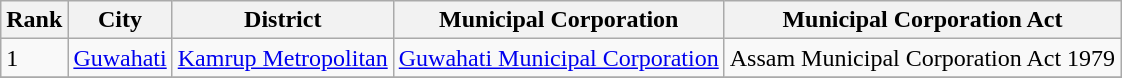<table class="wikitable sortable">
<tr>
<th>Rank</th>
<th>City</th>
<th>District</th>
<th>Municipal Corporation</th>
<th>Municipal Corporation Act</th>
</tr>
<tr>
<td>1</td>
<td><a href='#'>Guwahati</a></td>
<td><a href='#'>Kamrup Metropolitan</a></td>
<td><a href='#'>Guwahati Municipal Corporation</a></td>
<td>Assam Municipal Corporation Act 1979</td>
</tr>
<tr>
</tr>
</table>
